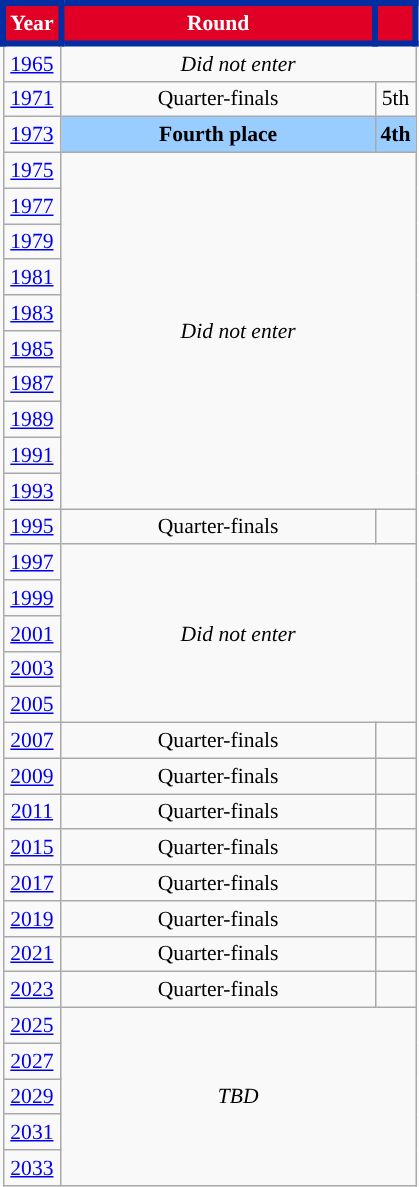<table class="wikitable" style="text-align: center; font-size:90%">
<tr style="color:white;">
<th style="background:#e00025; border: 4px solid #032ea1;">Year</th>
<th style="background:#e00025; border: 4px solid #032ea1; width:200px">Round</th>
<th style="background:#e00025; border: 4px solid #032ea1;"></th>
</tr>
<tr>
<td><a href='#'>1965</a></td>
<td colspan="2"><em>Did not enter</em></td>
</tr>
<tr>
<td><a href='#'>1971</a></td>
<td>Quarter-finals</td>
<td>5th</td>
</tr>
<tr>
<td><a href='#'>1973</a></td>
<td bgcolor="9acdff"><strong>Fourth place</strong></td>
<td bgcolor="9acdff"><strong>4th</strong></td>
</tr>
<tr>
<td><a href='#'>1975</a></td>
<td colspan="2" rowspan="10"><em>Did not enter</em></td>
</tr>
<tr>
<td><a href='#'>1977</a></td>
</tr>
<tr>
<td><a href='#'>1979</a></td>
</tr>
<tr>
<td><a href='#'>1981</a></td>
</tr>
<tr>
<td><a href='#'>1983</a></td>
</tr>
<tr>
<td><a href='#'>1985</a></td>
</tr>
<tr>
<td><a href='#'>1987</a></td>
</tr>
<tr>
<td><a href='#'>1989</a></td>
</tr>
<tr>
<td><a href='#'>1991</a></td>
</tr>
<tr>
<td><a href='#'>1993</a></td>
</tr>
<tr>
<td><a href='#'>1995</a></td>
<td>Quarter-finals</td>
<td></td>
</tr>
<tr>
<td><a href='#'>1997</a></td>
<td colspan="2" rowspan="5"><em>Did not enter</em></td>
</tr>
<tr>
<td><a href='#'>1999</a></td>
</tr>
<tr>
<td><a href='#'>2001</a></td>
</tr>
<tr>
<td><a href='#'>2003</a></td>
</tr>
<tr>
<td><a href='#'>2005</a></td>
</tr>
<tr>
<td><a href='#'>2007</a></td>
<td>Quarter-finals</td>
<td></td>
</tr>
<tr>
<td><a href='#'>2009</a></td>
<td>Quarter-finals</td>
<td></td>
</tr>
<tr>
<td><a href='#'>2011</a></td>
<td>Quarter-finals</td>
<td></td>
</tr>
<tr>
<td><a href='#'>2015</a></td>
<td>Quarter-finals</td>
<td></td>
</tr>
<tr>
<td><a href='#'>2017</a></td>
<td>Quarter-finals</td>
<td></td>
</tr>
<tr>
<td><a href='#'>2019</a></td>
<td>Quarter-finals</td>
<td></td>
</tr>
<tr>
<td><a href='#'>2021</a></td>
<td>Quarter-finals</td>
<td></td>
</tr>
<tr>
<td><a href='#'>2023</a></td>
<td>Quarter-finals</td>
<td></td>
</tr>
<tr>
<td><a href='#'>2025</a></td>
<td colspan="2" rowspan="5"><em>TBD</em></td>
</tr>
<tr>
<td><a href='#'>2027</a></td>
</tr>
<tr>
<td><a href='#'>2029</a></td>
</tr>
<tr>
<td><a href='#'>2031</a></td>
</tr>
<tr>
<td><a href='#'>2033</a></td>
</tr>
</table>
